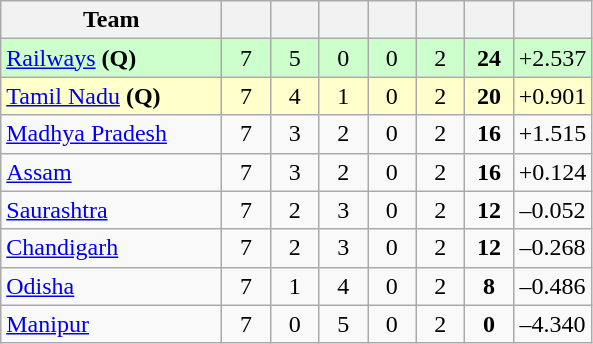<table class="wikitable" style="text-align:center">
<tr>
<th style="width:140px;">Team</th>
<th style="width:25px;"></th>
<th style="width:25px;"></th>
<th style="width:25px;"></th>
<th style="width:25px;"></th>
<th style="width:25px;"></th>
<th style="width:25px;"></th>
<th style="width:40px;"></th>
</tr>
<tr style="background:#cfc;">
<td style="text-align:left"><a href='#'>Railways</a>  <strong>(Q)</strong></td>
<td>7</td>
<td>5</td>
<td>0</td>
<td>0</td>
<td>2</td>
<td><strong>24</strong></td>
<td>+2.537</td>
</tr>
<tr style="background:#ffc;">
<td style="text-align:left"><a href='#'>Tamil Nadu</a> <strong>(Q)</strong></td>
<td>7</td>
<td>4</td>
<td>1</td>
<td>0</td>
<td>2</td>
<td><strong>20</strong></td>
<td>+0.901</td>
</tr>
<tr>
<td style="text-align:left"><a href='#'>Madhya Pradesh</a></td>
<td>7</td>
<td>3</td>
<td>2</td>
<td>0</td>
<td>2</td>
<td><strong>16</strong></td>
<td>+1.515</td>
</tr>
<tr>
<td style="text-align:left"><a href='#'>Assam</a></td>
<td>7</td>
<td>3</td>
<td>2</td>
<td>0</td>
<td>2</td>
<td><strong>16</strong></td>
<td>+0.124</td>
</tr>
<tr>
<td style="text-align:left"><a href='#'>Saurashtra</a></td>
<td>7</td>
<td>2</td>
<td>3</td>
<td>0</td>
<td>2</td>
<td><strong>12</strong></td>
<td>–0.052</td>
</tr>
<tr>
<td style="text-align:left"><a href='#'>Chandigarh</a></td>
<td>7</td>
<td>2</td>
<td>3</td>
<td>0</td>
<td>2</td>
<td><strong>12</strong></td>
<td>–0.268</td>
</tr>
<tr>
<td style="text-align:left"><a href='#'>Odisha</a></td>
<td>7</td>
<td>1</td>
<td>4</td>
<td>0</td>
<td>2</td>
<td><strong>8</strong></td>
<td>–0.486</td>
</tr>
<tr>
<td style="text-align:left"><a href='#'>Manipur</a></td>
<td>7</td>
<td>0</td>
<td>5</td>
<td>0</td>
<td>2</td>
<td><strong>0</strong></td>
<td>–4.340</td>
</tr>
</table>
